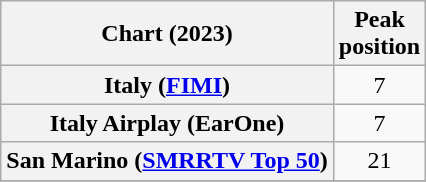<table class="wikitable sortable plainrowheaders" style="text-align:center">
<tr>
<th scope="col">Chart (2023)</th>
<th scope="col">Peak<br>position</th>
</tr>
<tr>
<th scope="row">Italy (<a href='#'>FIMI</a>)</th>
<td>7</td>
</tr>
<tr>
<th scope="row">Italy Airplay (EarOne)</th>
<td>7</td>
</tr>
<tr>
<th scope="row">San Marino (<a href='#'>SMRRTV Top 50</a>)</th>
<td>21</td>
</tr>
<tr>
</tr>
</table>
